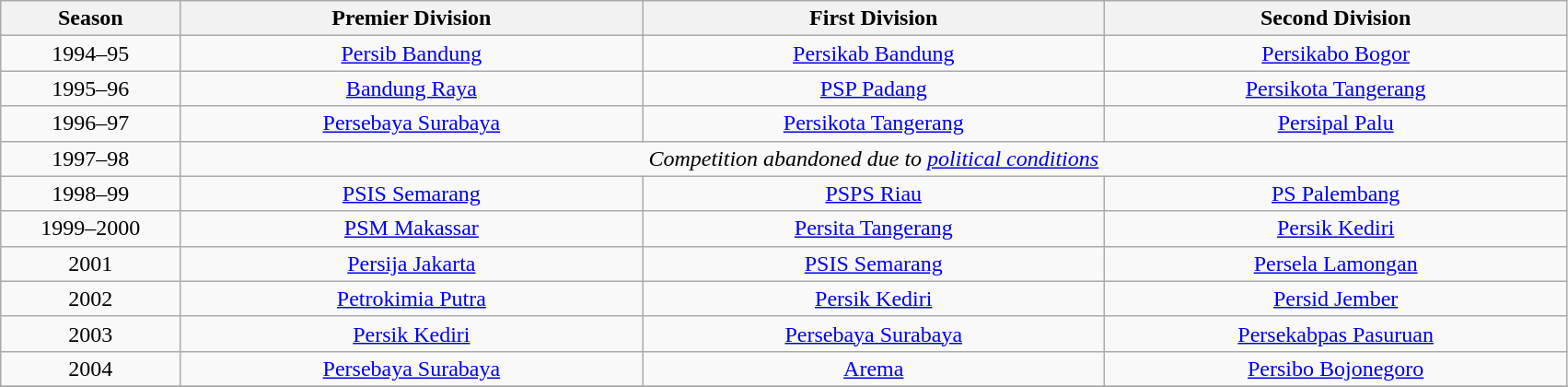<table class="wikitable sortable" style="text-align: center;">
<tr>
<th style="width:7%;">Season</th>
<th style="width:18%;">Premier Division</th>
<th style="width:18%;">First Division</th>
<th style="width:18%;">Second Division</th>
</tr>
<tr>
<td align=center>1994–95</td>
<td><a href='#'>Persib Bandung</a></td>
<td><a href='#'>Persikab Bandung</a></td>
<td><a href='#'>Persikabo Bogor</a></td>
</tr>
<tr>
<td align=center>1995–96</td>
<td><a href='#'>Bandung Raya</a></td>
<td><a href='#'>PSP Padang</a></td>
<td><a href='#'>Persikota Tangerang</a></td>
</tr>
<tr>
<td align=center>1996–97</td>
<td><a href='#'>Persebaya Surabaya</a></td>
<td><a href='#'>Persikota Tangerang</a></td>
<td><a href='#'>Persipal Palu</a></td>
</tr>
<tr>
<td align=center>1997–98</td>
<td colspan="3" align="center"><em>Competition abandoned due to <a href='#'>political conditions</a></em></td>
</tr>
<tr>
<td align=center>1998–99</td>
<td><a href='#'>PSIS Semarang</a></td>
<td><a href='#'>PSPS Riau</a></td>
<td><a href='#'>PS Palembang</a></td>
</tr>
<tr>
<td align=center>1999–2000</td>
<td><a href='#'>PSM Makassar</a></td>
<td><a href='#'>Persita Tangerang</a></td>
<td><a href='#'>Persik Kediri</a></td>
</tr>
<tr>
<td align=center>2001</td>
<td><a href='#'>Persija Jakarta</a></td>
<td><a href='#'>PSIS Semarang</a></td>
<td><a href='#'>Persela Lamongan</a></td>
</tr>
<tr>
<td align=center>2002</td>
<td><a href='#'>Petrokimia Putra</a></td>
<td><a href='#'>Persik Kediri</a></td>
<td><a href='#'>Persid Jember</a></td>
</tr>
<tr>
<td align=center>2003</td>
<td><a href='#'>Persik Kediri</a></td>
<td><a href='#'>Persebaya Surabaya</a></td>
<td><a href='#'>Persekabpas Pasuruan</a></td>
</tr>
<tr>
<td align=center>2004</td>
<td><a href='#'>Persebaya Surabaya</a></td>
<td><a href='#'>Arema</a></td>
<td><a href='#'>Persibo Bojonegoro</a></td>
</tr>
<tr>
</tr>
</table>
